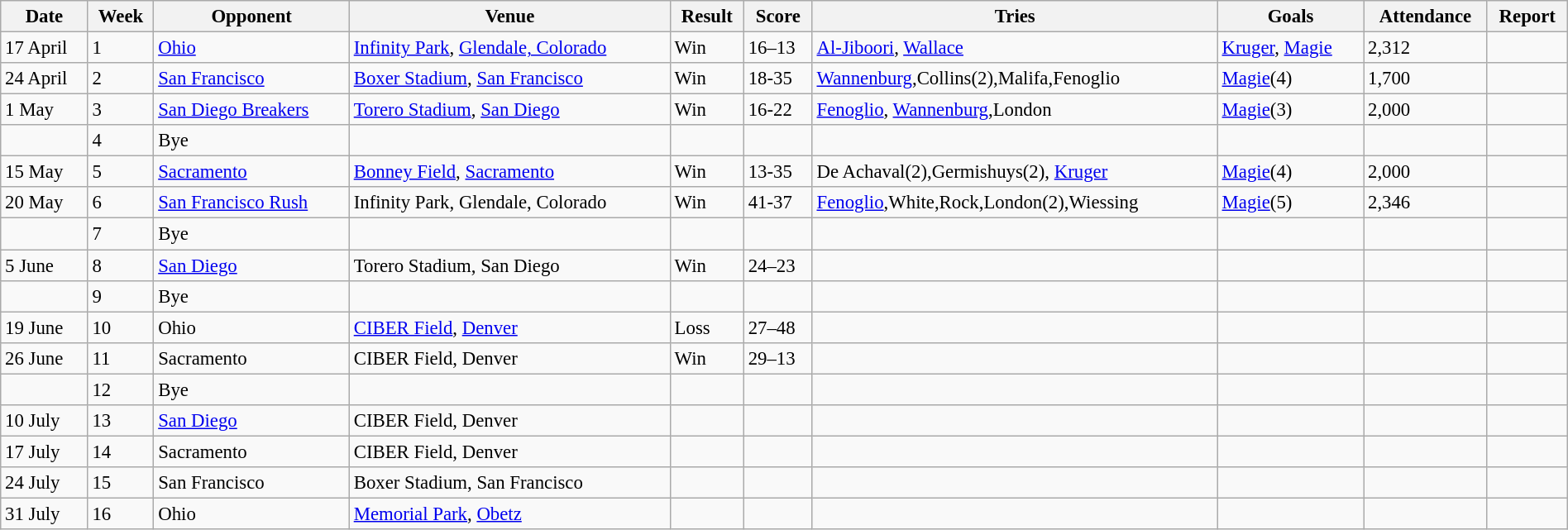<table class="wikitable"  style="font-size:95%; width:100%;">
<tr>
<th>Date</th>
<th>Week</th>
<th>Opponent</th>
<th>Venue</th>
<th>Result</th>
<th>Score</th>
<th>Tries</th>
<th>Goals</th>
<th>Attendance</th>
<th>Report</th>
</tr>
<tr>
<td>17 April</td>
<td>1</td>
<td><a href='#'>Ohio</a></td>
<td><a href='#'>Infinity Park</a>, <a href='#'>Glendale, Colorado</a></td>
<td>Win</td>
<td>16–13</td>
<td><a href='#'>Al-Jiboori</a>, <a href='#'>Wallace</a></td>
<td><a href='#'>Kruger</a>, <a href='#'>Magie</a></td>
<td>2,312</td>
<td></td>
</tr>
<tr>
<td>24 April</td>
<td>2</td>
<td><a href='#'>San Francisco</a></td>
<td><a href='#'>Boxer Stadium</a>, <a href='#'>San Francisco</a></td>
<td>Win</td>
<td>18-35</td>
<td><a href='#'>Wannenburg</a>,Collins(2),Malifa,Fenoglio</td>
<td><a href='#'>Magie</a>(4)</td>
<td>1,700</td>
<td></td>
</tr>
<tr>
<td>1 May</td>
<td>3</td>
<td><a href='#'>San Diego Breakers</a></td>
<td><a href='#'>Torero Stadium</a>, <a href='#'>San Diego</a></td>
<td>Win</td>
<td>16-22</td>
<td><a href='#'>Fenoglio</a>, <a href='#'>Wannenburg</a>,London</td>
<td><a href='#'>Magie</a>(3)</td>
<td>2,000</td>
<td></td>
</tr>
<tr>
<td></td>
<td>4</td>
<td>Bye</td>
<td></td>
<td></td>
<td></td>
<td></td>
<td></td>
<td></td>
<td></td>
</tr>
<tr>
<td>15 May</td>
<td>5</td>
<td><a href='#'>Sacramento</a></td>
<td><a href='#'>Bonney Field</a>, <a href='#'>Sacramento</a></td>
<td>Win</td>
<td>13-35</td>
<td>De Achaval(2),Germishuys(2), <a href='#'>Kruger</a></td>
<td><a href='#'>Magie</a>(4)</td>
<td>2,000</td>
<td></td>
</tr>
<tr>
<td>20 May</td>
<td>6</td>
<td><a href='#'>San Francisco Rush</a></td>
<td>Infinity Park, Glendale, Colorado</td>
<td>Win</td>
<td>41-37</td>
<td><a href='#'>Fenoglio</a>,White,Rock,London(2),Wiessing</td>
<td><a href='#'>Magie</a>(5)</td>
<td>2,346</td>
<td></td>
</tr>
<tr>
<td></td>
<td>7</td>
<td>Bye</td>
<td></td>
<td></td>
<td></td>
<td></td>
<td></td>
<td></td>
<td></td>
</tr>
<tr>
<td>5 June</td>
<td>8</td>
<td><a href='#'>San Diego</a></td>
<td>Torero Stadium, San Diego</td>
<td>Win</td>
<td>24–23</td>
<td></td>
<td></td>
<td></td>
<td></td>
</tr>
<tr>
<td></td>
<td>9</td>
<td>Bye</td>
<td></td>
<td></td>
<td></td>
<td></td>
<td></td>
<td></td>
<td></td>
</tr>
<tr>
<td>19 June</td>
<td>10</td>
<td>Ohio</td>
<td><a href='#'>CIBER Field</a>, <a href='#'>Denver</a></td>
<td>Loss</td>
<td>27–48</td>
<td></td>
<td></td>
<td></td>
<td></td>
</tr>
<tr>
<td>26 June</td>
<td>11</td>
<td>Sacramento</td>
<td>CIBER Field, Denver</td>
<td>Win</td>
<td>29–13</td>
<td></td>
<td></td>
<td></td>
<td></td>
</tr>
<tr>
<td></td>
<td>12</td>
<td>Bye</td>
<td></td>
<td></td>
<td></td>
<td></td>
<td></td>
<td></td>
<td></td>
</tr>
<tr>
<td>10 July</td>
<td>13</td>
<td><a href='#'>San Diego</a></td>
<td>CIBER Field, Denver</td>
<td></td>
<td></td>
<td></td>
<td></td>
<td></td>
<td></td>
</tr>
<tr>
<td>17 July</td>
<td>14</td>
<td>Sacramento</td>
<td>CIBER Field, Denver</td>
<td></td>
<td></td>
<td></td>
<td></td>
<td></td>
<td></td>
</tr>
<tr>
<td>24 July</td>
<td>15</td>
<td>San Francisco</td>
<td>Boxer Stadium, San Francisco</td>
<td></td>
<td></td>
<td></td>
<td></td>
<td></td>
<td></td>
</tr>
<tr>
<td>31 July</td>
<td>16</td>
<td>Ohio</td>
<td><a href='#'>Memorial Park</a>, <a href='#'>Obetz</a></td>
<td></td>
<td></td>
<td></td>
<td></td>
<td></td>
<td></td>
</tr>
</table>
